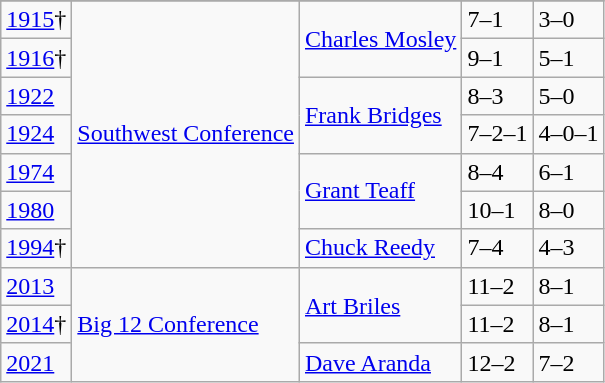<table class="wikitable">
<tr>
</tr>
<tr>
<td><a href='#'>1915</a>†</td>
<td rowspan="7"><a href='#'>Southwest Conference</a></td>
<td rowspan="2"><a href='#'>Charles Mosley</a></td>
<td>7–1</td>
<td>3–0</td>
</tr>
<tr>
<td><a href='#'>1916</a>†</td>
<td>9–1</td>
<td>5–1</td>
</tr>
<tr>
<td><a href='#'>1922</a></td>
<td rowspan="2"><a href='#'>Frank Bridges</a></td>
<td>8–3</td>
<td>5–0</td>
</tr>
<tr>
<td><a href='#'>1924</a></td>
<td>7–2–1</td>
<td>4–0–1</td>
</tr>
<tr>
<td><a href='#'>1974</a></td>
<td rowspan="2"><a href='#'>Grant Teaff</a></td>
<td>8–4</td>
<td>6–1</td>
</tr>
<tr>
<td><a href='#'>1980</a></td>
<td>10–1</td>
<td>8–0</td>
</tr>
<tr>
<td><a href='#'>1994</a>†</td>
<td><a href='#'>Chuck Reedy</a></td>
<td>7–4</td>
<td>4–3</td>
</tr>
<tr>
<td><a href='#'>2013</a></td>
<td rowspan="3"><a href='#'>Big 12 Conference</a></td>
<td rowspan="2"><a href='#'>Art Briles</a></td>
<td>11–2</td>
<td>8–1</td>
</tr>
<tr>
<td><a href='#'>2014</a>†</td>
<td>11–2</td>
<td>8–1</td>
</tr>
<tr>
<td><a href='#'>2021</a></td>
<td><a href='#'>Dave Aranda</a></td>
<td>12–2</td>
<td>7–2</td>
</tr>
</table>
